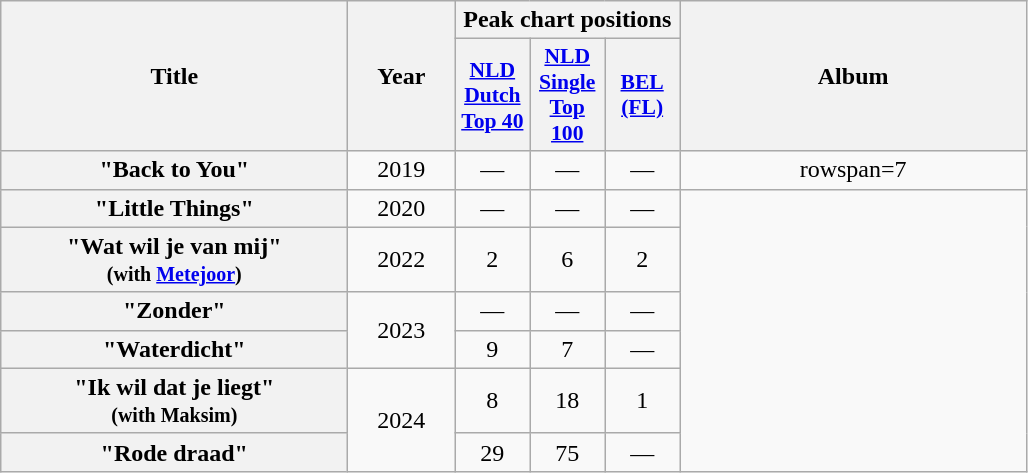<table class="wikitable plainrowheaders" style="text-align:center;">
<tr>
<th scope="col" rowspan="2" style="width:14em;">Title</th>
<th scope="col" rowspan="2" style="width:4em;">Year</th>
<th scope="col" colspan="3">Peak chart positions</th>
<th scope="col" rowspan="2" style="width:14em;">Album</th>
</tr>
<tr>
<th scope="col" style="width:3em;font-size:90%;"><a href='#'>NLD<br>Dutch<br>Top 40</a><br></th>
<th scope="col" style="width:3em;font-size:90%;"><a href='#'>NLD<br>Single<br>Top 100</a><br></th>
<th scope="col" style="width:3em;font-size:90%;"><a href='#'>BEL<br>(FL)</a><br></th>
</tr>
<tr>
<th scope="row">"Back to You"</th>
<td>2019</td>
<td>—</td>
<td>—</td>
<td>—</td>
<td>rowspan=7 </td>
</tr>
<tr>
<th scope="row">"Little Things"</th>
<td>2020</td>
<td>—</td>
<td>—</td>
<td>—</td>
</tr>
<tr>
<th scope="row">"Wat wil je van mij"<br><small>(with <a href='#'>Metejoor</a>)</small></th>
<td>2022</td>
<td>2</td>
<td>6</td>
<td>2</td>
</tr>
<tr>
<th scope="row">"Zonder"</th>
<td rowspan=2>2023</td>
<td>—</td>
<td>—</td>
<td>—</td>
</tr>
<tr>
<th scope="row">"Waterdicht"</th>
<td>9</td>
<td>7</td>
<td>—</td>
</tr>
<tr>
<th scope="row">"Ik wil dat je liegt"<br><small>(with Maksim)</small></th>
<td rowspan="2">2024</td>
<td>8</td>
<td>18</td>
<td>1</td>
</tr>
<tr>
<th scope="row">"Rode draad"</th>
<td>29</td>
<td>75</td>
<td>—</td>
</tr>
</table>
